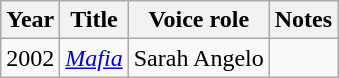<table class="wikitable sortable">
<tr>
<th>Year</th>
<th>Title</th>
<th>Voice role</th>
<th class="unsortable">Notes</th>
</tr>
<tr>
<td>2002</td>
<td><em><a href='#'>Mafia</a></em></td>
<td>Sarah Angelo</td>
<td></td>
</tr>
</table>
